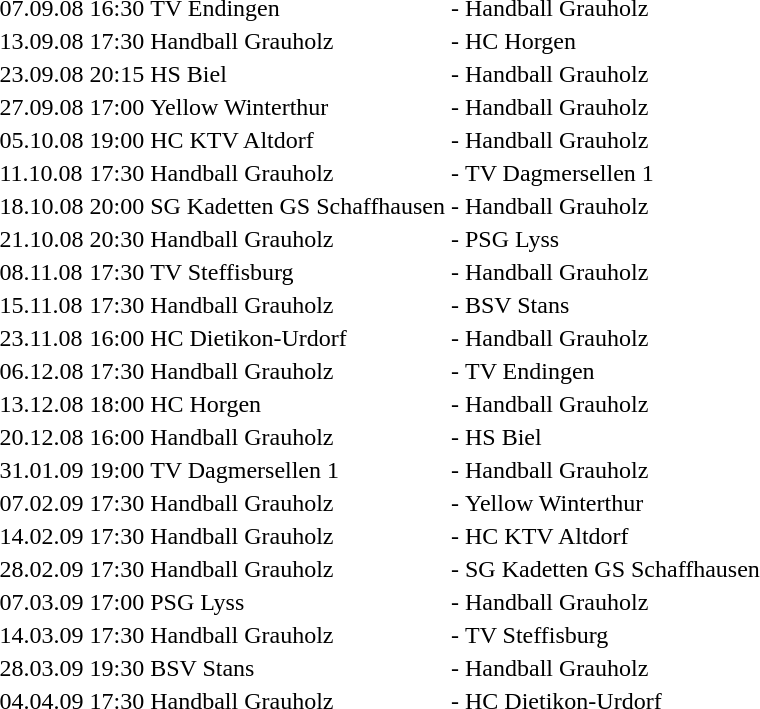<table>
<tr>
<td valign=”top”></td>
</tr>
<tr>
<td>07.09.08</td>
<td>16:30</td>
<td>TV Endingen</td>
<td>-</td>
<td>Handball Grauholz<br></td>
</tr>
<tr>
<td>13.09.08</td>
<td>17:30</td>
<td>Handball Grauholz</td>
<td>-</td>
<td>HC Horgen <br></td>
</tr>
<tr>
<td>23.09.08</td>
<td>20:15</td>
<td>HS Biel</td>
<td>-</td>
<td>Handball Grauholz <br></td>
</tr>
<tr>
<td>27.09.08</td>
<td>17:00</td>
<td>Yellow Winterthur</td>
<td>-</td>
<td>Handball Grauholz <br></td>
</tr>
<tr>
<td>05.10.08</td>
<td>19:00</td>
<td>HC KTV Altdorf</td>
<td>-</td>
<td>Handball Grauholz <br></td>
</tr>
<tr>
<td>11.10.08</td>
<td>17:30</td>
<td>Handball Grauholz</td>
<td>-</td>
<td>TV Dagmersellen 1 <br></td>
</tr>
<tr>
<td>18.10.08</td>
<td>20:00</td>
<td>SG Kadetten GS Schaffhausen</td>
<td>-</td>
<td>Handball Grauholz <br></td>
</tr>
<tr>
<td>21.10.08</td>
<td>20:30</td>
<td>Handball Grauholz</td>
<td>-</td>
<td>PSG Lyss <br></td>
</tr>
<tr>
<td>08.11.08</td>
<td>17:30</td>
<td>TV Steffisburg</td>
<td>-</td>
<td>Handball Grauholz <br></td>
</tr>
<tr>
<td>15.11.08</td>
<td>17:30</td>
<td>Handball Grauholz</td>
<td>-</td>
<td>BSV Stans <br></td>
</tr>
<tr>
<td>23.11.08</td>
<td>16:00</td>
<td>HC Dietikon-Urdorf</td>
<td>-</td>
<td>Handball Grauholz <br></td>
</tr>
<tr>
<td>06.12.08</td>
<td>17:30</td>
<td>Handball Grauholz</td>
<td>-</td>
<td>TV Endingen <br></td>
</tr>
<tr>
<td>13.12.08</td>
<td>18:00</td>
<td>HC Horgen</td>
<td>-</td>
<td>Handball Grauholz <br></td>
</tr>
<tr>
<td>20.12.08</td>
<td>16:00</td>
<td>Handball Grauholz</td>
<td>-</td>
<td>HS Biel <br></td>
</tr>
<tr>
<td>31.01.09</td>
<td>19:00</td>
<td>TV Dagmersellen 1</td>
<td>-</td>
<td>Handball Grauholz <br></td>
</tr>
<tr>
<td>07.02.09</td>
<td>17:30</td>
<td>Handball Grauholz</td>
<td>-</td>
<td>Yellow Winterthur <br></td>
</tr>
<tr>
<td>14.02.09</td>
<td>17:30</td>
<td>Handball Grauholz</td>
<td>-</td>
<td>HC KTV Altdorf <br></td>
</tr>
<tr>
<td>28.02.09</td>
<td>17:30</td>
<td>Handball Grauholz</td>
<td>-</td>
<td>SG Kadetten GS Schaffhausen <br></td>
</tr>
<tr>
<td>07.03.09</td>
<td>17:00</td>
<td>PSG Lyss</td>
<td>-</td>
<td>Handball Grauholz <br></td>
</tr>
<tr>
<td>14.03.09</td>
<td>17:30</td>
<td>Handball Grauholz</td>
<td>-</td>
<td>TV Steffisburg <br></td>
</tr>
<tr>
<td>28.03.09</td>
<td>19:30</td>
<td>BSV Stans</td>
<td>-</td>
<td>Handball Grauholz <br></td>
</tr>
<tr>
<td>04.04.09</td>
<td>17:30</td>
<td>Handball Grauholz</td>
<td>-</td>
<td>HC Dietikon-Urdorf <br></td>
</tr>
<tr>
</tr>
</table>
